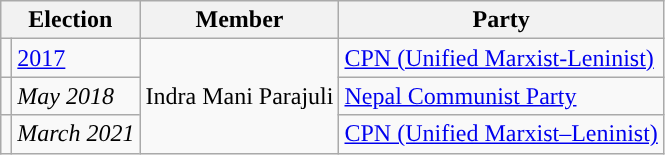<table class="wikitable">
<tr>
<th colspan="2">Election</th>
<th>Member</th>
<th>Party</th>
</tr>
<tr>
<td style="background-color:"></td>
<td><a href='#'>2017</a></td>
<td rowspan="3">Indra Mani Parajuli</td>
<td><a href='#'>CPN (Unified Marxist-Leninist)</a></td>
</tr>
<tr>
<td style="background-color:"></td>
<td><em>May 2018</em></td>
<td><a href='#'>Nepal Communist Party</a></td>
</tr>
<tr>
<td style="background-color:"></td>
<td><em>March 2021</em></td>
<td><a href='#'>CPN (Unified Marxist–Leninist)</a></td>
</tr>
</table>
